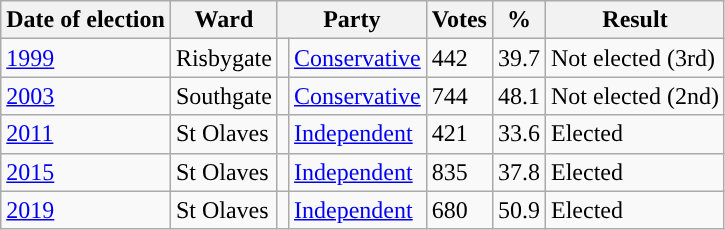<table class="wikitable">
<tr>
<th>Date of election</th>
<th>Ward</th>
<th colspan="2">Party</th>
<th>Votes</th>
<th>%</th>
<th>Result</th>
</tr>
<tr>
<td><a href='#'>1999</a></td>
<td>Risbygate</td>
<td style="background-color: "></td>
<td><a href='#'>Conservative</a></td>
<td>442</td>
<td>39.7</td>
<td>Not elected (3rd)</td>
</tr>
<tr>
<td><a href='#'>2003</a></td>
<td>Southgate</td>
<td style="background-color: "></td>
<td><a href='#'>Conservative</a></td>
<td>744</td>
<td>48.1</td>
<td>Not elected (2nd)</td>
</tr>
<tr>
<td><a href='#'>2011</a></td>
<td>St Olaves</td>
<td style="background-color: "></td>
<td><a href='#'>Independent</a></td>
<td>421</td>
<td>33.6</td>
<td>Elected</td>
</tr>
<tr>
<td><a href='#'>2015</a></td>
<td>St Olaves</td>
<td style="background-color: "></td>
<td><a href='#'>Independent</a></td>
<td>835</td>
<td>37.8</td>
<td>Elected</td>
</tr>
<tr>
<td><a href='#'>2019</a></td>
<td>St Olaves</td>
<td style="background-color: "></td>
<td><a href='#'>Independent</a></td>
<td>680</td>
<td>50.9</td>
<td>Elected</td>
</tr>
</table>
